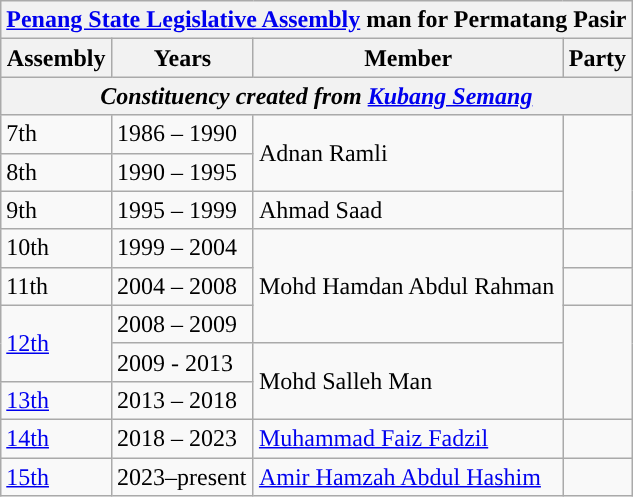<table class="wikitable">
<tr>
<th colspan="4"><a href='#'>Penang State Legislative Assembly</a> man for Permatang Pasir</th>
</tr>
<tr>
<th>Assembly</th>
<th>Years</th>
<th>Member</th>
<th>Party</th>
</tr>
<tr>
<th colspan="4" align="center"><em>Constituency created from <a href='#'>Kubang Semang</a></em></th>
</tr>
<tr>
<td>7th</td>
<td>1986 – 1990</td>
<td rowspan="2">Adnan Ramli</td>
<td rowspan="3"></td>
</tr>
<tr>
<td>8th</td>
<td>1990 – 1995</td>
</tr>
<tr>
<td>9th</td>
<td>1995 – 1999</td>
<td>Ahmad Saad</td>
</tr>
<tr>
<td>10th</td>
<td>1999 – 2004</td>
<td rowspan="3">Mohd Hamdan Abdul Rahman</td>
<td rowspan="1"></td>
</tr>
<tr>
<td>11th</td>
<td>2004 – 2008</td>
<td rowspan="1"></td>
</tr>
<tr>
<td rowspan="2"><a href='#'>12th</a></td>
<td>2008 – 2009</td>
<td rowspan="3"></td>
</tr>
<tr>
<td>2009 - 2013</td>
<td rowspan="2">Mohd Salleh Man</td>
</tr>
<tr>
<td><a href='#'>13th</a></td>
<td>2013 – 2018</td>
</tr>
<tr>
<td><a href='#'>14th</a></td>
<td>2018 – 2023</td>
<td><a href='#'>Muhammad Faiz Fadzil</a></td>
<td></td>
</tr>
<tr>
<td><a href='#'>15th</a></td>
<td>2023–present</td>
<td><a href='#'>Amir Hamzah Abdul Hashim</a></td>
<td></td>
</tr>
</table>
